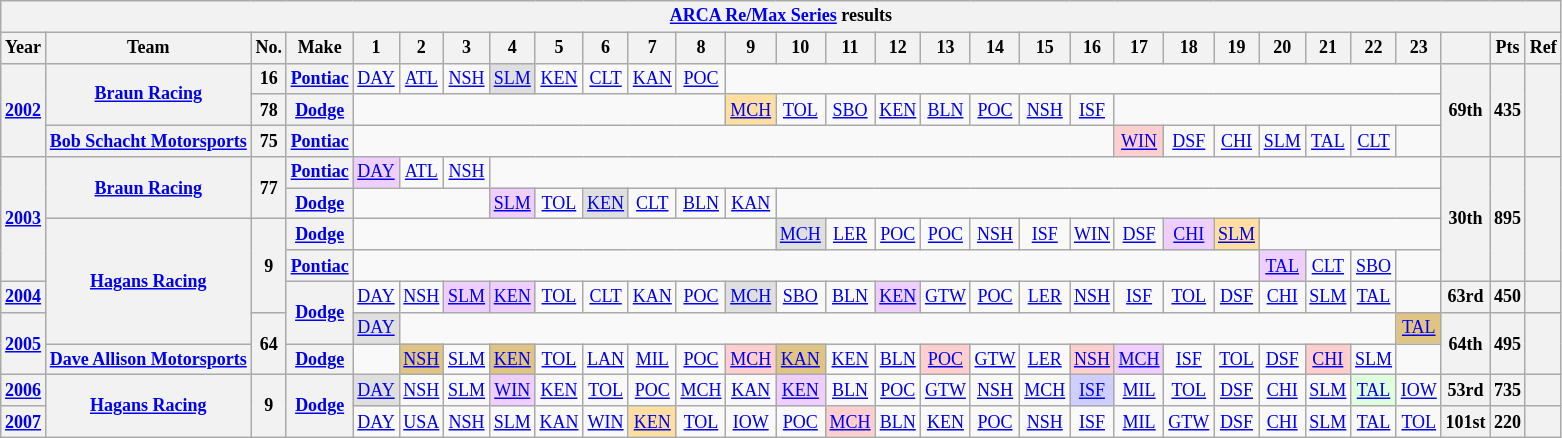<table class="wikitable" style="text-align:center; font-size:75%">
<tr>
<th colspan=48><a href='#'>ARCA Re/Max Series</a> results</th>
</tr>
<tr>
<th>Year</th>
<th>Team</th>
<th>No.</th>
<th>Make</th>
<th>1</th>
<th>2</th>
<th>3</th>
<th>4</th>
<th>5</th>
<th>6</th>
<th>7</th>
<th>8</th>
<th>9</th>
<th>10</th>
<th>11</th>
<th>12</th>
<th>13</th>
<th>14</th>
<th>15</th>
<th>16</th>
<th>17</th>
<th>18</th>
<th>19</th>
<th>20</th>
<th>21</th>
<th>22</th>
<th>23</th>
<th></th>
<th>Pts</th>
<th>Ref</th>
</tr>
<tr>
<th rowspan=3><a href='#'>2002</a></th>
<th rowspan=2><a href='#'>Braun Racing</a></th>
<th>16</th>
<th><a href='#'>Pontiac</a></th>
<td><a href='#'>DAY</a></td>
<td><a href='#'>ATL</a></td>
<td><a href='#'>NSH</a></td>
<td style="background:#DFDFDF;"><a href='#'>SLM</a><br></td>
<td><a href='#'>KEN</a></td>
<td><a href='#'>CLT</a></td>
<td><a href='#'>KAN</a></td>
<td><a href='#'>POC</a></td>
<td colspan=15></td>
<th rowspan=3>69th</th>
<th rowspan=3>435</th>
<th rowspan=3></th>
</tr>
<tr>
<th>78</th>
<th><a href='#'>Dodge</a></th>
<td colspan=8></td>
<td style="background:#FFDF9F;"><a href='#'>MCH</a><br></td>
<td><a href='#'>TOL</a></td>
<td><a href='#'>SBO</a></td>
<td><a href='#'>KEN</a></td>
<td><a href='#'>BLN</a></td>
<td><a href='#'>POC</a></td>
<td><a href='#'>NSH</a></td>
<td><a href='#'>ISF</a></td>
<td colspan=7></td>
</tr>
<tr>
<th><a href='#'>Bob Schacht Motorsports</a></th>
<th>75</th>
<th><a href='#'>Pontiac</a></th>
<td colspan=16></td>
<td style="background:#FFCFCF;"><a href='#'>WIN</a><br></td>
<td><a href='#'>DSF</a></td>
<td><a href='#'>CHI</a></td>
<td><a href='#'>SLM</a></td>
<td><a href='#'>TAL</a></td>
<td><a href='#'>CLT</a></td>
<td></td>
</tr>
<tr>
<th rowspan=4><a href='#'>2003</a></th>
<th rowspan=2><a href='#'>Braun Racing</a></th>
<th rowspan=2>77</th>
<th><a href='#'>Pontiac</a></th>
<td style="background:#EFCFFF;"><a href='#'>DAY</a><br></td>
<td><a href='#'>ATL</a></td>
<td><a href='#'>NSH</a></td>
<td colspan=20></td>
<th rowspan=4>30th</th>
<th rowspan=4>895</th>
<th rowspan=4></th>
</tr>
<tr>
<th><a href='#'>Dodge</a></th>
<td colspan=3></td>
<td style="background:#EFCFFF;"><a href='#'>SLM</a><br></td>
<td><a href='#'>TOL</a></td>
<td style="background:#DFDFDF;"><a href='#'>KEN</a><br></td>
<td><a href='#'>CLT</a></td>
<td><a href='#'>BLN</a></td>
<td><a href='#'>KAN</a></td>
<td colspan=14></td>
</tr>
<tr>
<th rowspan=4><a href='#'>Hagans Racing</a></th>
<th rowspan=3>9</th>
<th><a href='#'>Dodge</a></th>
<td colspan=9></td>
<td style="background:#DFDFDF;"><a href='#'>MCH</a><br></td>
<td><a href='#'>LER</a></td>
<td><a href='#'>POC</a></td>
<td><a href='#'>POC</a></td>
<td><a href='#'>NSH</a></td>
<td><a href='#'>ISF</a></td>
<td><a href='#'>WIN</a></td>
<td><a href='#'>DSF</a></td>
<td style="background:#EFCFFF;"><a href='#'>CHI</a><br></td>
<td style="background:#FFDF9F;"><a href='#'>SLM</a><br></td>
<td colspan=4></td>
</tr>
<tr>
<th><a href='#'>Pontiac</a></th>
<td colspan=19></td>
<td style="background:#EFCFFF;"><a href='#'>TAL</a><br></td>
<td><a href='#'>CLT</a></td>
<td><a href='#'>SBO</a></td>
<td></td>
</tr>
<tr>
<th><a href='#'>2004</a></th>
<th rowspan=2><a href='#'>Dodge</a></th>
<td><a href='#'>DAY</a></td>
<td><a href='#'>NSH</a></td>
<td style="background:#EFCFFF;"><a href='#'>SLM</a><br></td>
<td style="background:#EFCFFF;"><a href='#'>KEN</a><br></td>
<td><a href='#'>TOL</a></td>
<td><a href='#'>CLT</a></td>
<td><a href='#'>KAN</a></td>
<td><a href='#'>POC</a></td>
<td style="background:#DFDFDF;"><a href='#'>MCH</a><br></td>
<td><a href='#'>SBO</a></td>
<td><a href='#'>BLN</a></td>
<td style="background:#EFCFFF;"><a href='#'>KEN</a><br></td>
<td><a href='#'>GTW</a></td>
<td><a href='#'>POC</a></td>
<td><a href='#'>LER</a></td>
<td><a href='#'>NSH</a></td>
<td><a href='#'>ISF</a></td>
<td><a href='#'>TOL</a></td>
<td><a href='#'>DSF</a></td>
<td><a href='#'>CHI</a></td>
<td><a href='#'>SLM</a></td>
<td><a href='#'>TAL</a></td>
<td></td>
<th>63rd</th>
<th>450</th>
<th></th>
</tr>
<tr>
<th rowspan=2><a href='#'>2005</a></th>
<th rowspan=2>64</th>
<td style="background:#DFDFDF;"><a href='#'>DAY</a><br></td>
<td colspan=21></td>
<td style="background:#DFC484;"><a href='#'>TAL</a><br></td>
<th rowspan=2>64th</th>
<th rowspan=2>495</th>
<th rowspan=2></th>
</tr>
<tr>
<th><a href='#'>Dave Allison Motorsports</a></th>
<th><a href='#'>Dodge</a></th>
<td></td>
<td style="background:#DFC484;"><a href='#'>NSH</a><br></td>
<td><a href='#'>SLM</a></td>
<td style="background:#DFC484;"><a href='#'>KEN</a><br></td>
<td><a href='#'>TOL</a></td>
<td><a href='#'>LAN</a></td>
<td><a href='#'>MIL</a></td>
<td><a href='#'>POC</a></td>
<td style="background:#FFCFCF;"><a href='#'>MCH</a><br></td>
<td style="background:#DFC484;"><a href='#'>KAN</a><br></td>
<td><a href='#'>KEN</a></td>
<td><a href='#'>BLN</a></td>
<td style="background:#FFCFCF;"><a href='#'>POC</a><br></td>
<td><a href='#'>GTW</a></td>
<td><a href='#'>LER</a></td>
<td style="background:#FFCFCF;"><a href='#'>NSH</a><br></td>
<td style="background:#EFCFFF;"><a href='#'>MCH</a><br></td>
<td><a href='#'>ISF</a></td>
<td><a href='#'>TOL</a></td>
<td><a href='#'>DSF</a></td>
<td style="background:#FFCFCF;"><a href='#'>CHI</a><br></td>
<td><a href='#'>SLM</a></td>
<td></td>
</tr>
<tr>
<th><a href='#'>2006</a></th>
<th rowspan=2><a href='#'>Hagans Racing</a></th>
<th rowspan=2>9</th>
<th rowspan=2><a href='#'>Dodge</a></th>
<td style="background:#DFDFDF;"><a href='#'>DAY</a><br></td>
<td><a href='#'>NSH</a></td>
<td><a href='#'>SLM</a></td>
<td style="background:#EFCFFF;"><a href='#'>WIN</a><br></td>
<td><a href='#'>KEN</a></td>
<td><a href='#'>TOL</a></td>
<td><a href='#'>POC</a></td>
<td><a href='#'>MCH</a></td>
<td><a href='#'>KAN</a></td>
<td style="background:#EFCFFF;"><a href='#'>KEN</a><br></td>
<td><a href='#'>BLN</a></td>
<td><a href='#'>POC</a></td>
<td><a href='#'>GTW</a></td>
<td><a href='#'>NSH</a></td>
<td><a href='#'>MCH</a></td>
<td style="background:#CFCFFF;"><a href='#'>ISF</a><br></td>
<td><a href='#'>MIL</a></td>
<td><a href='#'>TOL</a></td>
<td><a href='#'>DSF</a></td>
<td><a href='#'>CHI</a></td>
<td><a href='#'>SLM</a></td>
<td style="background:#DFFFDF;"><a href='#'>TAL</a><br></td>
<td><a href='#'>IOW</a></td>
<th>53rd</th>
<th>735</th>
<th></th>
</tr>
<tr>
<th><a href='#'>2007</a></th>
<td><a href='#'>DAY</a></td>
<td><a href='#'>USA</a></td>
<td><a href='#'>NSH</a></td>
<td><a href='#'>SLM</a></td>
<td><a href='#'>KAN</a></td>
<td><a href='#'>WIN</a></td>
<td style="background:#FFDF9F;"><a href='#'>KEN</a><br></td>
<td><a href='#'>TOL</a></td>
<td><a href='#'>IOW</a></td>
<td><a href='#'>POC</a></td>
<td style="background:#FFCFCF;"><a href='#'>MCH</a><br></td>
<td><a href='#'>BLN</a></td>
<td><a href='#'>KEN</a></td>
<td><a href='#'>POC</a></td>
<td><a href='#'>NSH</a></td>
<td><a href='#'>ISF</a></td>
<td><a href='#'>MIL</a></td>
<td><a href='#'>GTW</a></td>
<td><a href='#'>DSF</a></td>
<td><a href='#'>CHI</a></td>
<td><a href='#'>SLM</a></td>
<td><a href='#'>TAL</a></td>
<td><a href='#'>TOL</a></td>
<th>101st</th>
<th>220</th>
<th></th>
</tr>
</table>
